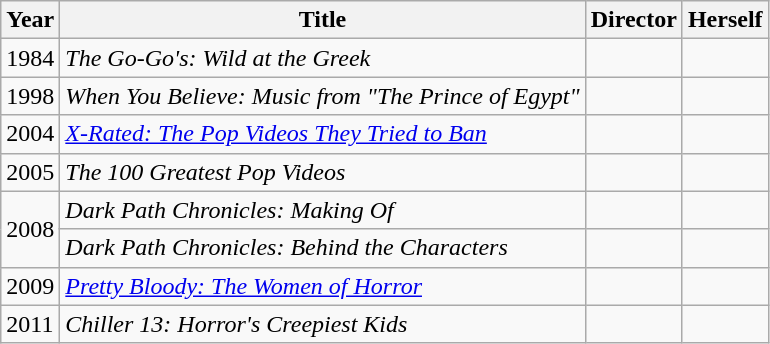<table class="wikitable">
<tr>
<th>Year</th>
<th>Title</th>
<th>Director</th>
<th>Herself</th>
</tr>
<tr>
<td>1984</td>
<td><em>The Go-Go's: Wild at the Greek</em></td>
<td></td>
<td></td>
</tr>
<tr>
<td>1998</td>
<td><em>When You Believe: Music from "The Prince of Egypt"</em></td>
<td></td>
<td></td>
</tr>
<tr>
<td>2004</td>
<td><em><a href='#'>X-Rated: The Pop Videos They Tried to Ban</a></em></td>
<td></td>
<td></td>
</tr>
<tr>
<td>2005</td>
<td><em>The 100 Greatest Pop Videos</em></td>
<td></td>
<td></td>
</tr>
<tr>
<td rowspan="2">2008</td>
<td><em>Dark Path Chronicles: Making Of</em></td>
<td></td>
<td></td>
</tr>
<tr>
<td><em>Dark Path Chronicles: Behind the Characters</em></td>
<td></td>
<td></td>
</tr>
<tr>
<td>2009</td>
<td><em><a href='#'>Pretty Bloody: The Women of Horror</a></em></td>
<td></td>
<td></td>
</tr>
<tr>
<td>2011</td>
<td><em>Chiller 13: Horror's Creepiest Kids</em></td>
<td></td>
<td></td>
</tr>
</table>
